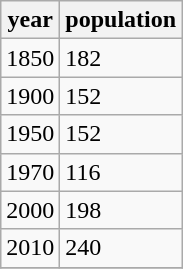<table class="wikitable">
<tr>
<th>year</th>
<th>population</th>
</tr>
<tr>
<td>1850</td>
<td>182</td>
</tr>
<tr>
<td>1900</td>
<td>152</td>
</tr>
<tr>
<td>1950</td>
<td>152</td>
</tr>
<tr>
<td>1970</td>
<td>116</td>
</tr>
<tr>
<td>2000</td>
<td>198</td>
</tr>
<tr>
<td>2010</td>
<td>240</td>
</tr>
<tr>
</tr>
</table>
